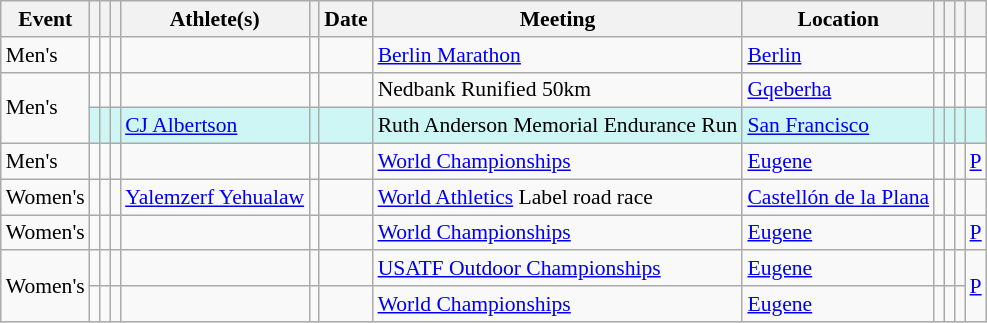<table class="wikitable sortable plainrowheaders" style="font-size:90%;">
<tr>
<th>Event</th>
<th></th>
<th></th>
<th></th>
<th>Athlete(s)</th>
<th></th>
<th>Date</th>
<th>Meeting</th>
<th>Location</th>
<th></th>
<th></th>
<th></th>
<th></th>
</tr>
<tr>
<td>Men's </td>
<td data-sort-value="1Secs07269.00"></td>
<td></td>
<td></td>
<td></td>
<td></td>
<td></td>
<td><a href='#'>Berlin Marathon</a></td>
<td><a href='#'>Berlin</a></td>
<td></td>
<td></td>
<td></td>
<td></td>
</tr>
<tr>
<td rowspan="2">Men's </td>
<td data-sort-value="1Secs09813.00"></td>
<td></td>
<td></td>
<td></td>
<td></td>
<td></td>
<td>Nedbank Runified 50km</td>
<td><a href='#'>Gqeberha</a></td>
<td></td>
<td></td>
<td></td>
<td></td>
</tr>
<tr bgcolor="#CEF6F5">
<td data-sort-value="1Secs09523.00"></td>
<td></td>
<td></td>
<td><a href='#'>CJ Albertson</a></td>
<td></td>
<td></td>
<td>Ruth Anderson Memorial Endurance Run</td>
<td><a href='#'>San Francisco</a></td>
<td></td>
<td></td>
<td></td>
<td></td>
</tr>
<tr>
<td>Men's </td>
<td data-sort-value="2Mtrs000006.21"></td>
<td></td>
<td></td>
<td></td>
<td></td>
<td></td>
<td><a href='#'>World Championships</a></td>
<td><a href='#'>Eugene</a></td>
<td></td>
<td></td>
<td></td>
<td><a href='#'>P</a></td>
</tr>
<tr>
<td>Women's </td>
<td data-sort-value="1Secs01754.00"></td>
<td></td>
<td></td>
<td><a href='#'>Yalemzerf Yehualaw</a></td>
<td></td>
<td></td>
<td><a href='#'>World Athletics</a> Label road race</td>
<td><a href='#'>Castellón de la Plana</a></td>
<td></td>
<td></td>
<td></td>
<td></td>
</tr>
<tr>
<td>Women's </td>
<td data-sort-value="1Secs00012.12"></td>
<td></td>
<td></td>
<td></td>
<td></td>
<td></td>
<td><a href='#'>World Championships</a></td>
<td><a href='#'>Eugene</a></td>
<td></td>
<td></td>
<td></td>
<td><a href='#'>P</a></td>
</tr>
<tr>
<td rowspan="2">Women's </td>
<td data-sort-value="1Secs00051.41"></td>
<td></td>
<td></td>
<td></td>
<td></td>
<td></td>
<td><a href='#'>USATF Outdoor Championships</a></td>
<td><a href='#'>Eugene</a></td>
<td></td>
<td></td>
<td></td>
<td rowspan=2><a href='#'>P</a></td>
</tr>
<tr>
<td data-sort-value="1Secs00050.68"></td>
<td></td>
<td></td>
<td></td>
<td></td>
<td></td>
<td><a href='#'>World Championships</a></td>
<td><a href='#'>Eugene</a></td>
<td></td>
<td></td>
<td></td>
</tr>
</table>
